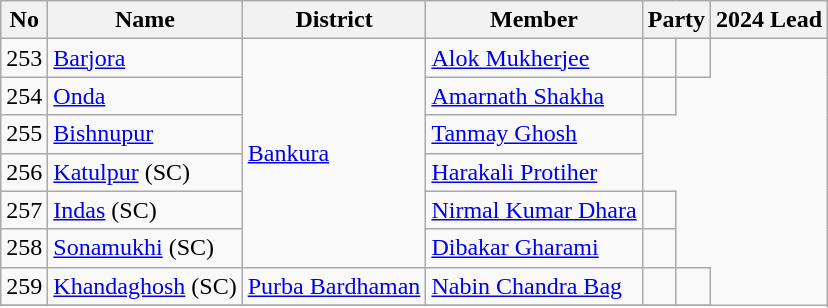<table class="wikitable sortable">
<tr>
<th>No</th>
<th>Name</th>
<th>District</th>
<th>Member</th>
<th colspan="2">Party</th>
<th colspan="2">2024 Lead</th>
</tr>
<tr>
<td>253</td>
<td><a href='#'>Barjora</a></td>
<td rowspan=6><a href='#'>Bankura</a></td>
<td><a href='#'>Alok Mukherjee</a></td>
<td></td>
<td></td>
</tr>
<tr>
<td>254</td>
<td><a href='#'>Onda</a></td>
<td><a href='#'>Amarnath Shakha</a></td>
<td></td>
</tr>
<tr>
<td>255</td>
<td><a href='#'>Bishnupur</a></td>
<td><a href='#'>Tanmay Ghosh</a></td>
</tr>
<tr>
<td>256</td>
<td><a href='#'>Katulpur</a> (SC)</td>
<td><a href='#'>Harakali Protiher</a></td>
</tr>
<tr>
<td>257</td>
<td><a href='#'>Indas</a> (SC)</td>
<td><a href='#'>Nirmal Kumar Dhara</a></td>
<td></td>
</tr>
<tr>
<td>258</td>
<td><a href='#'>Sonamukhi</a> (SC)</td>
<td><a href='#'>Dibakar Gharami</a></td>
<td></td>
</tr>
<tr>
<td>259</td>
<td><a href='#'>Khandaghosh</a> (SC)</td>
<td><a href='#'>Purba Bardhaman</a></td>
<td><a href='#'>Nabin Chandra Bag</a></td>
<td></td>
<td></td>
</tr>
<tr>
</tr>
</table>
